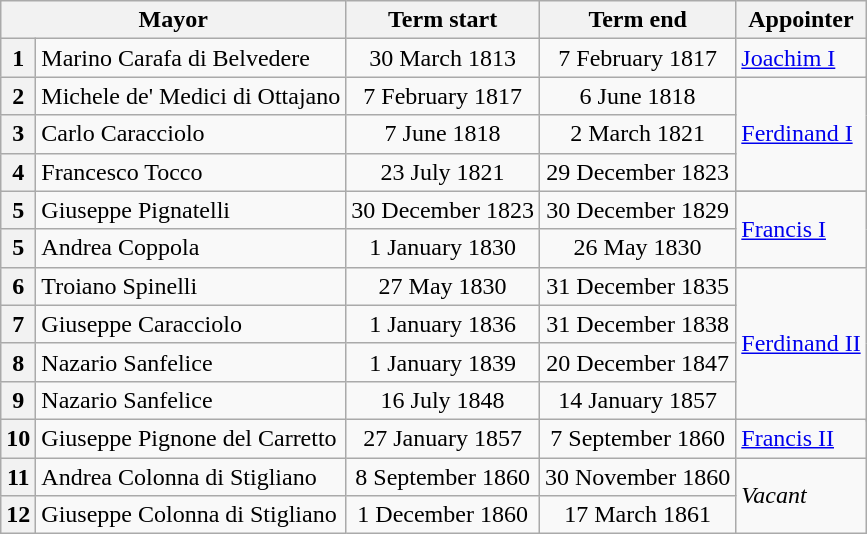<table class="wikitable">
<tr>
<th colspan="2" class="unsortable">Mayor</th>
<th>Term start</th>
<th>Term end</th>
<th>Appointer</th>
</tr>
<tr>
<th rowspan=2>1</th>
<td rowspan=2>Marino Carafa di Belvedere</td>
<td rowspan=2 align=center>30 March 1813</td>
<td rowspan=2 align=center>7 February 1817</td>
<td><a href='#'>Joachim I</a></td>
</tr>
<tr>
<td rowspan=4><a href='#'>Ferdinand I</a></td>
</tr>
<tr>
<th>2</th>
<td>Michele de' Medici di Ottajano</td>
<td align=center>7 February 1817</td>
<td align=center>6 June 1818</td>
</tr>
<tr>
<th>3</th>
<td>Carlo Caracciolo</td>
<td align=center>7 June 1818</td>
<td align=center>2 March 1821</td>
</tr>
<tr>
<th>4</th>
<td>Francesco Tocco</td>
<td align=center>23 July 1821</td>
<td align=center>29 December 1823</td>
</tr>
<tr>
<th rowspan=2>5</th>
<td rowspan=2>Giuseppe Pignatelli</td>
<td rowspan=2 align=center>30 December 1823</td>
<td rowspan=2 align=center>30 December 1829</td>
</tr>
<tr>
<td rowspan=2><a href='#'>Francis I</a></td>
</tr>
<tr>
<th>5</th>
<td>Andrea Coppola</td>
<td align=center>1 January 1830</td>
<td align=center>26 May 1830</td>
</tr>
<tr>
<th>6</th>
<td>Troiano Spinelli</td>
<td align=center>27 May 1830</td>
<td align=center>31 December 1835</td>
<td rowspan=5><a href='#'>Ferdinand II</a></td>
</tr>
<tr>
<th>7</th>
<td>Giuseppe Caracciolo</td>
<td align=center>1 January 1836</td>
<td align=center>31 December 1838</td>
</tr>
<tr>
<th>8</th>
<td>Nazario Sanfelice</td>
<td align=center>1 January 1839</td>
<td align=center>20 December 1847</td>
</tr>
<tr>
<th>9</th>
<td>Nazario Sanfelice</td>
<td align=center>16 July 1848</td>
<td align=center>14 January 1857</td>
</tr>
<tr>
<th rowspan=2>10</th>
<td rowspan=2>Giuseppe Pignone del Carretto</td>
<td rowspan=2 align=center>27 January 1857</td>
<td rowspan=2 align=center>7 September 1860</td>
</tr>
<tr>
<td><a href='#'>Francis II</a></td>
</tr>
<tr>
<th>11</th>
<td>Andrea Colonna di Stigliano</td>
<td align=center>8 September 1860</td>
<td align=center>30 November 1860</td>
<td rowspan=2><em>Vacant</em></td>
</tr>
<tr>
<th>12</th>
<td>Giuseppe Colonna di Stigliano</td>
<td align=center>1 December 1860</td>
<td align=center>17 March 1861</td>
</tr>
</table>
